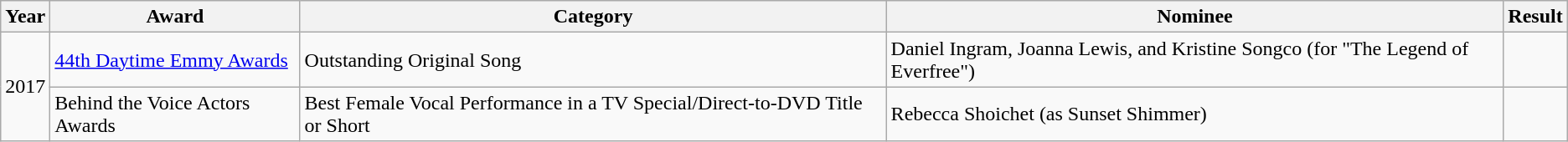<table class="wikitable sortable">
<tr>
<th>Year</th>
<th>Award</th>
<th>Category</th>
<th>Nominee</th>
<th>Result</th>
</tr>
<tr>
<td rowspan=2>2017</td>
<td><a href='#'>44th Daytime Emmy Awards</a></td>
<td>Outstanding Original Song</td>
<td>Daniel Ingram, Joanna Lewis, and Kristine Songco (for "The Legend of Everfree")</td>
<td></td>
</tr>
<tr>
<td>Behind the Voice Actors Awards</td>
<td>Best Female Vocal Performance in a TV Special/Direct-to-DVD Title or Short</td>
<td>Rebecca Shoichet (as Sunset Shimmer)</td>
<td></td>
</tr>
</table>
